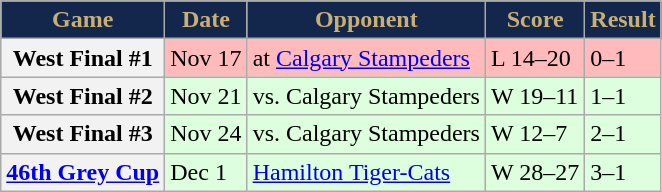<table class="wikitable sortable sortable">
<tr>
<th style="background:#13264B;color:#C9AF74;">Game</th>
<th style="background:#13264B;color:#C9AF74;">Date</th>
<th style="background:#13264B;color:#C9AF74;">Opponent</th>
<th style="background:#13264B;color:#C9AF74;">Score</th>
<th style="background:#13264B;color:#C9AF74;">Result</th>
</tr>
<tr style="background:#ffbbbb">
<th>West Final #1</th>
<td>Nov 17</td>
<td>at <a href='#'>Calgary Stampeders</a></td>
<td>L 14–20</td>
<td>0–1</td>
</tr>
<tr style="background:#ddffdd">
<th>West Final #2</th>
<td>Nov 21</td>
<td>vs. Calgary Stampeders</td>
<td>W 19–11</td>
<td>1–1</td>
</tr>
<tr style="background:#ddffdd">
<th>West Final #3</th>
<td>Nov 24</td>
<td>vs. Calgary Stampeders</td>
<td>W 12–7</td>
<td>2–1</td>
</tr>
<tr style="background:#ddffdd">
<th><a href='#'>46th Grey Cup</a></th>
<td>Dec 1</td>
<td><a href='#'>Hamilton Tiger-Cats</a></td>
<td>W 28–27</td>
<td>3–1</td>
</tr>
</table>
